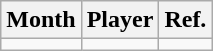<table class="wikitable">
<tr>
<th>Month</th>
<th>Player</th>
<th>Ref.</th>
</tr>
<tr>
<td></td>
<td></td>
<td></td>
</tr>
</table>
